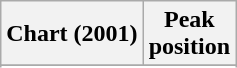<table class="wikitable">
<tr>
<th>Chart (2001)</th>
<th>Peak <br> position</th>
</tr>
<tr>
</tr>
<tr>
</tr>
</table>
